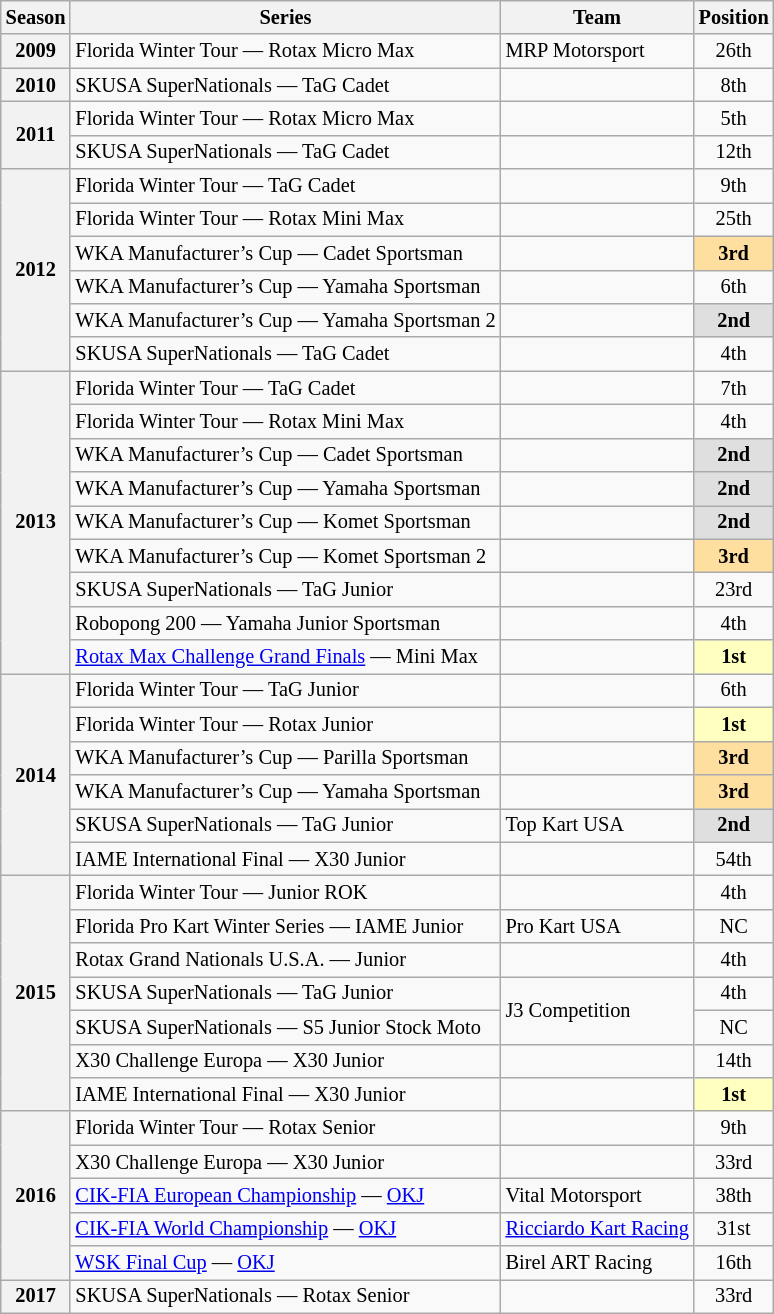<table class="wikitable" style="font-size: 85%; text-align:center">
<tr>
<th>Season</th>
<th>Series</th>
<th>Team</th>
<th>Position</th>
</tr>
<tr>
<th>2009</th>
<td align="left">Florida Winter Tour — Rotax Micro Max</td>
<td align="left">MRP Motorsport</td>
<td>26th</td>
</tr>
<tr>
<th>2010</th>
<td align="left">SKUSA SuperNationals — TaG Cadet</td>
<td align="left"></td>
<td>8th</td>
</tr>
<tr>
<th rowspan="2">2011</th>
<td align="left">Florida Winter Tour — Rotax Micro Max</td>
<td align="left"></td>
<td>5th</td>
</tr>
<tr>
<td align="left">SKUSA SuperNationals — TaG Cadet</td>
<td align="left"></td>
<td>12th</td>
</tr>
<tr>
<th rowspan="6">2012</th>
<td align="left">Florida Winter Tour — TaG Cadet</td>
<td align="left"></td>
<td>9th</td>
</tr>
<tr>
<td align="left">Florida Winter Tour — Rotax Mini Max</td>
<td align="left"></td>
<td>25th</td>
</tr>
<tr>
<td align="left">WKA Manufacturer’s Cup — Cadet Sportsman</td>
<td align="left"></td>
<td style="background:#FFDF9F;"><strong>3rd</strong></td>
</tr>
<tr>
<td align="left">WKA Manufacturer’s Cup — Yamaha Sportsman</td>
<td align="left"></td>
<td>6th</td>
</tr>
<tr>
<td align="left">WKA Manufacturer’s Cup — Yamaha Sportsman 2</td>
<td align="left"></td>
<td style="background:#DFDFDF;"><strong>2nd</strong></td>
</tr>
<tr>
<td align="left">SKUSA SuperNationals — TaG Cadet</td>
<td align="left"></td>
<td>4th</td>
</tr>
<tr>
<th rowspan="9">2013</th>
<td align="left">Florida Winter Tour — TaG Cadet</td>
<td align="left"></td>
<td>7th</td>
</tr>
<tr>
<td align="left">Florida Winter Tour — Rotax Mini Max</td>
<td align="left"></td>
<td>4th</td>
</tr>
<tr>
<td align="left">WKA Manufacturer’s Cup — Cadet Sportsman</td>
<td align="left"></td>
<td style="background:#DFDFDF;"><strong>2nd</strong></td>
</tr>
<tr>
<td align="left">WKA Manufacturer’s Cup — Yamaha Sportsman</td>
<td align="left"></td>
<td style="background:#DFDFDF;"><strong>2nd</strong></td>
</tr>
<tr>
<td align="left">WKA Manufacturer’s Cup — Komet Sportsman</td>
<td align="left"></td>
<td style="background:#DFDFDF;"><strong>2nd</strong></td>
</tr>
<tr>
<td align="left">WKA Manufacturer’s Cup — Komet Sportsman 2</td>
<td align="left"></td>
<td style="background:#FFDF9F;"><strong>3rd</strong></td>
</tr>
<tr>
<td align="left">SKUSA SuperNationals — TaG Junior</td>
<td align="left"></td>
<td>23rd</td>
</tr>
<tr>
<td align="left">Robopong 200 — Yamaha Junior Sportsman</td>
<td align="left"></td>
<td>4th</td>
</tr>
<tr>
<td align="left"><a href='#'>Rotax Max Challenge Grand Finals</a> — Mini Max</td>
<td align="left"></td>
<td style="background:#FFFFBF;"><strong>1st</strong></td>
</tr>
<tr>
<th rowspan="6">2014</th>
<td align="left">Florida Winter Tour — TaG Junior</td>
<td align="left"></td>
<td>6th</td>
</tr>
<tr>
<td align="left">Florida Winter Tour — Rotax Junior</td>
<td align="left"></td>
<td style="background:#FFFFBF;"><strong>1st</strong></td>
</tr>
<tr>
<td align="left">WKA Manufacturer’s Cup — Parilla Sportsman</td>
<td align="left"></td>
<td style="background:#FFDF9F;"><strong>3rd</strong></td>
</tr>
<tr>
<td align="left">WKA Manufacturer’s Cup — Yamaha Sportsman</td>
<td align="left"></td>
<td style="background:#FFDF9F;"><strong>3rd</strong></td>
</tr>
<tr>
<td align="left">SKUSA SuperNationals — TaG Junior</td>
<td align="left">Top Kart USA</td>
<td style="background:#DFDFDF;"><strong>2nd</strong></td>
</tr>
<tr>
<td align="left">IAME International Final — X30 Junior</td>
<td align="left"></td>
<td>54th</td>
</tr>
<tr>
<th rowspan="7">2015</th>
<td align="left">Florida Winter Tour — Junior ROK</td>
<td align="left"></td>
<td>4th</td>
</tr>
<tr>
<td align="left">Florida Pro Kart Winter Series — IAME Junior</td>
<td align="left">Pro Kart USA</td>
<td>NC</td>
</tr>
<tr>
<td align="left">Rotax Grand Nationals U.S.A. — Junior</td>
<td align="left"></td>
<td>4th</td>
</tr>
<tr>
<td align="left">SKUSA SuperNationals — TaG Junior</td>
<td rowspan="2" align="left">J3 Competition</td>
<td>4th</td>
</tr>
<tr>
<td align="left">SKUSA SuperNationals — S5 Junior Stock Moto</td>
<td>NC</td>
</tr>
<tr>
<td align="left">X30 Challenge Europa — X30 Junior</td>
<td align="left"></td>
<td>14th</td>
</tr>
<tr>
<td align="left">IAME International Final — X30 Junior</td>
<td align="left"></td>
<td style="background:#FFFFBF;"><strong>1st</strong></td>
</tr>
<tr>
<th rowspan="5">2016</th>
<td align="left">Florida Winter Tour — Rotax Senior</td>
<td align="left"></td>
<td>9th</td>
</tr>
<tr>
<td align="left">X30 Challenge Europa — X30 Junior</td>
<td align="left"></td>
<td>33rd</td>
</tr>
<tr>
<td align="left"><a href='#'>CIK-FIA European Championship</a> — <a href='#'>OKJ</a></td>
<td align="left">Vital Motorsport</td>
<td>38th</td>
</tr>
<tr>
<td align="left"><a href='#'>CIK-FIA World Championship</a> — <a href='#'>OKJ</a></td>
<td align="left"><a href='#'>Ricciardo Kart Racing</a></td>
<td>31st</td>
</tr>
<tr>
<td align="left"><a href='#'>WSK Final Cup</a> — <a href='#'>OKJ</a></td>
<td align="left">Birel ART Racing</td>
<td>16th</td>
</tr>
<tr>
<th>2017</th>
<td align="left">SKUSA SuperNationals — Rotax Senior</td>
<td align="left"></td>
<td>33rd</td>
</tr>
</table>
